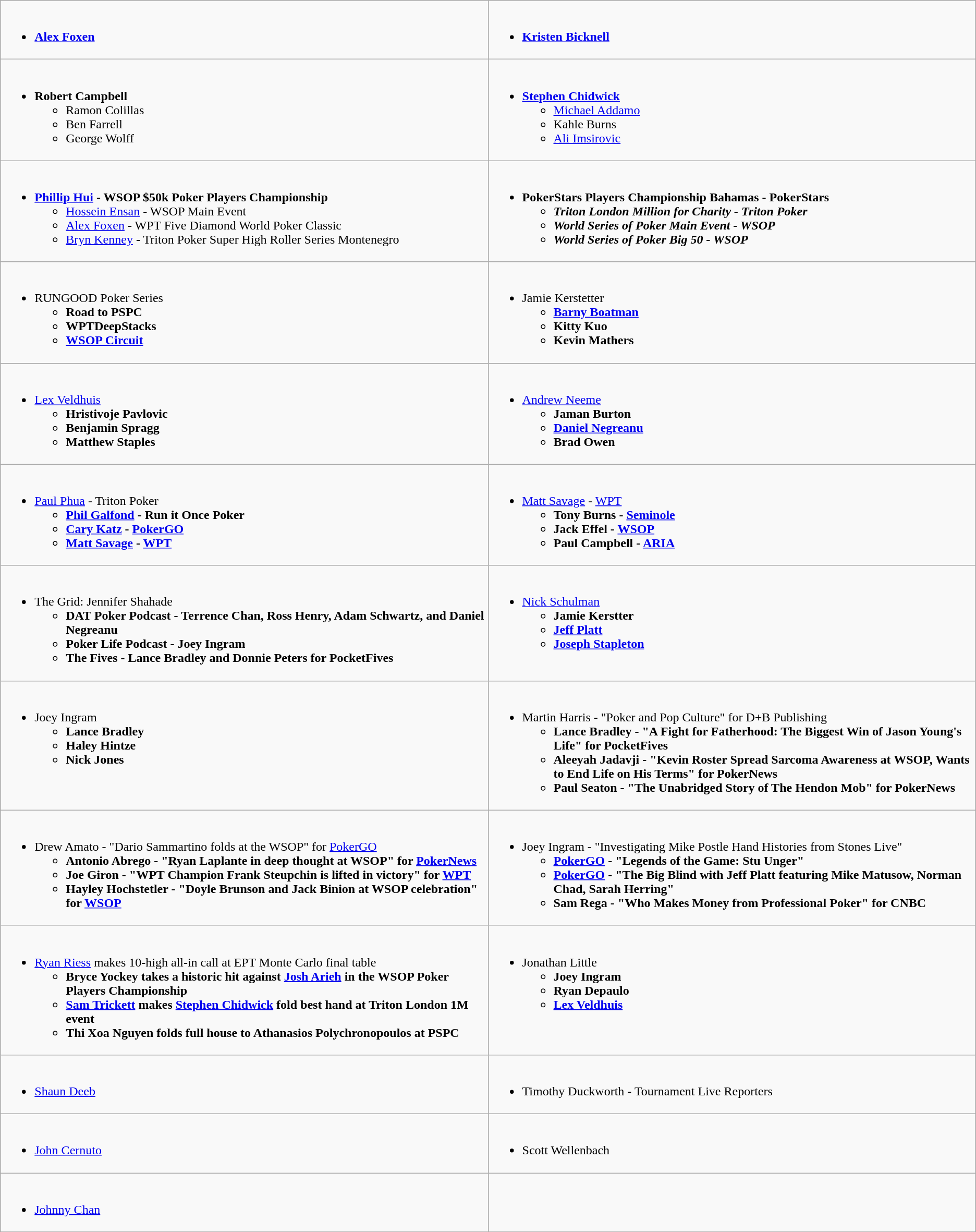<table class="wikitable" role="presentation">
<tr>
<td style="vertical-align:top; width:50%;"><br><ul><li><strong><a href='#'>Alex Foxen</a></strong></li></ul></td>
<td style="vertical-align:top; width:50%;"><br><ul><li><strong><a href='#'>Kristen Bicknell</a></strong></li></ul></td>
</tr>
<tr>
<td style="vertical-align:top; width:50%;"><br><ul><li><strong>Robert Campbell</strong><ul><li>Ramon Colillas</li><li>Ben Farrell</li><li>George Wolff</li></ul></li></ul></td>
<td style="vertical-align:top; width:50%;"><br><ul><li><strong><a href='#'>Stephen Chidwick</a></strong><ul><li><a href='#'>Michael Addamo</a></li><li>Kahle Burns</li><li><a href='#'>Ali Imsirovic</a></li></ul></li></ul></td>
</tr>
<tr>
<td style="vertical-align:top; width:50%;"><br><ul><li><strong><a href='#'>Phillip Hui</a> - WSOP $50k Poker Players Championship</strong><ul><li><a href='#'>Hossein Ensan</a> - WSOP Main Event</li><li><a href='#'>Alex Foxen</a> - WPT Five Diamond World Poker Classic</li><li><a href='#'>Bryn Kenney</a> - Triton Poker Super High Roller Series Montenegro</li></ul></li></ul></td>
<td style="vertical-align:top; width:50%;"><br><ul><li><strong>PokerStars Players Championship Bahamas - PokerStars<strong><em><em><ul><li>Triton London Million for Charity - Triton Poker</li><li>World Series of Poker Main Event - WSOP</li><li>World Series of Poker Big 50 - WSOP</li></ul></li></ul></td>
</tr>
<tr>
<td style="vertical-align:top; width:50%;"><br><ul><li></strong>RUNGOOD Poker Series<strong><ul><li>Road to PSPC</li><li>WPTDeepStacks</li><li><a href='#'>WSOP Circuit</a></li></ul></li></ul></td>
<td style="vertical-align:top; width:50%;"><br><ul><li></strong>Jamie Kerstetter<strong><ul><li><a href='#'>Barny Boatman</a></li><li>Kitty Kuo</li><li>Kevin Mathers</li></ul></li></ul></td>
</tr>
<tr>
<td style="vertical-align:top; width:50%;"><br><ul><li></strong><a href='#'>Lex Veldhuis</a><strong><ul><li>Hristivoje Pavlovic</li><li>Benjamin Spragg</li><li>Matthew Staples</li></ul></li></ul></td>
<td style="vertical-align:top; width:50%;"><br><ul><li></strong><a href='#'>Andrew Neeme</a><strong><ul><li>Jaman Burton</li><li><a href='#'>Daniel Negreanu</a></li><li>Brad Owen</li></ul></li></ul></td>
</tr>
<tr>
<td style="vertical-align:top; width:50%;"><br><ul><li></strong><a href='#'>Paul Phua</a> - Triton Poker<strong><ul><li><a href='#'>Phil Galfond</a> - Run it Once Poker</li><li><a href='#'>Cary Katz</a> - <a href='#'>PokerGO</a></li><li><a href='#'>Matt Savage</a> - <a href='#'>WPT</a></li></ul></li></ul></td>
<td style="vertical-align:top; width:50%;"><br><ul><li></strong><a href='#'>Matt Savage</a> - <a href='#'>WPT</a><strong><ul><li>Tony Burns - <a href='#'>Seminole</a></li><li>Jack Effel - <a href='#'>WSOP</a></li><li>Paul Campbell - <a href='#'>ARIA</a></li></ul></li></ul></td>
</tr>
<tr>
<td style="vertical-align:top; width:50%;"><br><ul><li></strong>The Grid: Jennifer Shahade<strong><ul><li>DAT Poker Podcast - Terrence Chan, Ross Henry, Adam Schwartz, and Daniel Negreanu</li><li>Poker Life Podcast - Joey Ingram</li><li>The Fives - Lance Bradley and Donnie Peters for PocketFives</li></ul></li></ul></td>
<td style="vertical-align:top; width:50%;"><br><ul><li></strong><a href='#'>Nick Schulman</a><strong><ul><li>Jamie Kerstter</li><li><a href='#'>Jeff Platt</a></li><li><a href='#'>Joseph Stapleton</a></li></ul></li></ul></td>
</tr>
<tr>
<td style="vertical-align:top; width:50%;"><br><ul><li></strong>Joey Ingram<strong><ul><li>Lance Bradley</li><li>Haley Hintze</li><li>Nick Jones</li></ul></li></ul></td>
<td style="vertical-align:top; width:50%;"><br><ul><li></strong>Martin Harris - "Poker and Pop Culture" for D+B Publishing<strong><ul><li>Lance Bradley - "A Fight for Fatherhood: The Biggest Win of Jason Young's Life" for PocketFives</li><li>Aleeyah Jadavji - "Kevin Roster Spread Sarcoma Awareness at WSOP, Wants to End Life on His Terms" for PokerNews</li><li>Paul Seaton - "The Unabridged Story of The Hendon Mob" for PokerNews</li></ul></li></ul></td>
</tr>
<tr>
<td style="vertical-align:top; width:50%;"><br><ul><li></strong>Drew Amato - "Dario Sammartino folds at the WSOP" for <a href='#'>PokerGO</a><strong><ul><li>Antonio Abrego - "Ryan Laplante in deep thought at WSOP" for <a href='#'>PokerNews</a></li><li>Joe Giron - "WPT Champion Frank Steupchin is lifted in victory" for <a href='#'>WPT</a></li><li>Hayley Hochstetler - "Doyle Brunson and Jack Binion at WSOP celebration" for <a href='#'>WSOP</a></li></ul></li></ul></td>
<td style="vertical-align:top; width:50%;"><br><ul><li></strong>Joey Ingram - "Investigating Mike Postle Hand Histories from Stones Live"<strong><ul><li><a href='#'>PokerGO</a> - "Legends of the Game: Stu Unger"</li><li><a href='#'>PokerGO</a> - "The Big Blind with Jeff Platt featuring Mike Matusow, Norman Chad, Sarah Herring"</li><li>Sam Rega - "Who Makes Money from Professional Poker" for CNBC</li></ul></li></ul></td>
</tr>
<tr>
<td style="vertical-align:top; width:50%;"><br><ul><li></strong><a href='#'>Ryan Riess</a> makes 10-high all-in call at EPT Monte Carlo final table<strong><ul><li>Bryce Yockey takes a historic hit against <a href='#'>Josh Arieh</a> in the WSOP Poker Players Championship</li><li><a href='#'>Sam Trickett</a> makes <a href='#'>Stephen Chidwick</a> fold best hand at Triton London 1M event</li><li>Thi Xoa Nguyen folds full house to Athanasios Polychronopoulos at PSPC</li></ul></li></ul></td>
<td style="vertical-align:top; width:50%;"><br><ul><li></strong>Jonathan Little<strong><ul><li>Joey Ingram</li><li>Ryan Depaulo</li><li><a href='#'>Lex Veldhuis</a></li></ul></li></ul></td>
</tr>
<tr>
<td style="vertical-align:top; width:50%;"><br><ul><li></strong><a href='#'>Shaun Deeb</a><strong></li></ul></td>
<td style="vertical-align:top; width:50%;"><br><ul><li></strong>Timothy Duckworth - Tournament Live Reporters<strong></li></ul></td>
</tr>
<tr>
<td style="vertical-align:top; width:50%;"><br><ul><li></strong><a href='#'>John Cernuto</a><strong></li></ul></td>
<td style="vertical-align:top; width:50%;"><br><ul><li></strong>Scott Wellenbach<strong></li></ul></td>
</tr>
<tr>
<td style="vertical-align:top; width:50%;"><br><ul><li></strong><a href='#'>Johnny Chan</a><strong></li></ul></td>
<td style="vertical-align:top; width:50%;"></td>
</tr>
</table>
